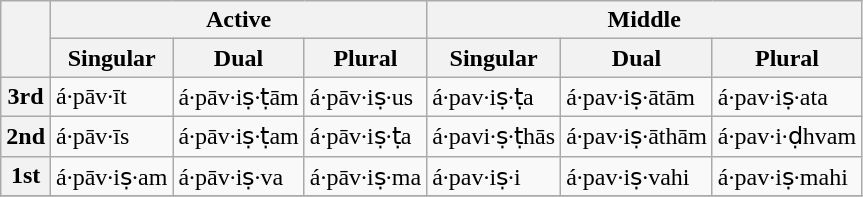<table class="wikitable" border="1">
<tr>
<th rowspan="2"></th>
<th colspan="3">Active</th>
<th colspan="3">Middle</th>
</tr>
<tr>
<th>Singular</th>
<th>Dual</th>
<th>Plural</th>
<th>Singular</th>
<th>Dual</th>
<th>Plural</th>
</tr>
<tr>
<th>3rd</th>
<td>á·pāv·īt</td>
<td>á·pāv·iṣ·ṭām</td>
<td>á·pāv·iṣ·us</td>
<td>á·pav·iṣ·ṭa</td>
<td>á·pav·iṣ·ātām</td>
<td>á·pav·iṣ·ata</td>
</tr>
<tr>
<th>2nd</th>
<td>á·pāv·īs</td>
<td>á·pāv·iṣ·ṭam</td>
<td>á·pāv·iṣ·ṭa</td>
<td>á·pavi·ṣ·ṭhās</td>
<td>á·pav·iṣ·āthām</td>
<td>á·pav·i·ḍhvam</td>
</tr>
<tr>
<th>1st</th>
<td>á·pāv·iṣ·am</td>
<td>á·pāv·iṣ·va</td>
<td>á·pāv·iṣ·ma</td>
<td>á·pav·iṣ·i</td>
<td>á·pav·iṣ·vahi</td>
<td>á·pav·iṣ·mahi</td>
</tr>
<tr>
</tr>
</table>
